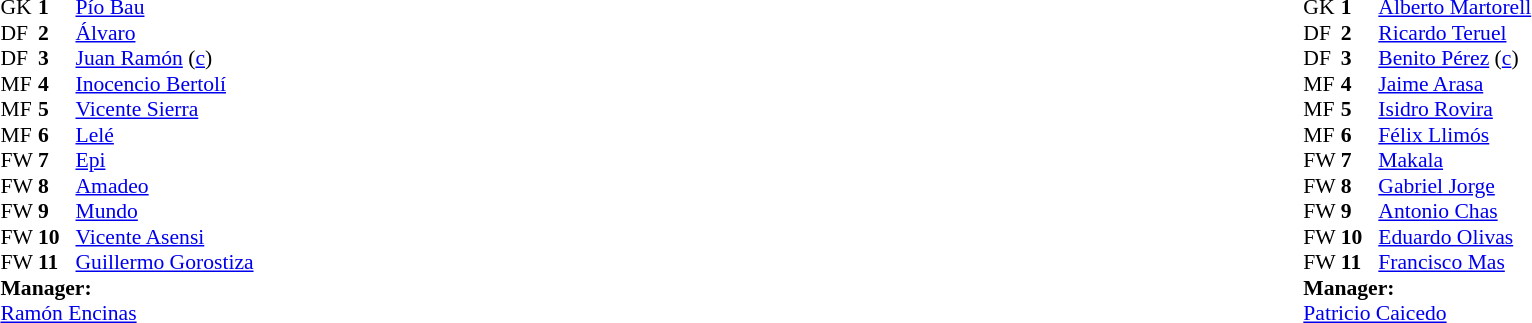<table width="100%">
<tr>
<td valign="top" width="50%"><br><table style="font-size: 90%" cellspacing="0" cellpadding="0">
<tr>
<td colspan="4"></td>
</tr>
<tr>
<th width="25"></th>
<th width="25"></th>
</tr>
<tr>
<td>GK</td>
<td><strong>1</strong></td>
<td> <a href='#'>Pío Bau</a></td>
</tr>
<tr>
<td>DF</td>
<td><strong>2</strong></td>
<td> <a href='#'>Álvaro</a></td>
</tr>
<tr>
<td>DF</td>
<td><strong>3</strong></td>
<td> <a href='#'>Juan Ramón</a> (<a href='#'>c</a>)</td>
</tr>
<tr>
<td>MF</td>
<td><strong>4</strong></td>
<td> <a href='#'>Inocencio Bertolí</a></td>
</tr>
<tr>
<td>MF</td>
<td><strong>5</strong></td>
<td> <a href='#'>Vicente Sierra</a></td>
</tr>
<tr>
<td>MF</td>
<td><strong>6</strong></td>
<td> <a href='#'>Lelé</a></td>
</tr>
<tr>
<td>FW</td>
<td><strong>7</strong></td>
<td> <a href='#'>Epi</a></td>
</tr>
<tr>
<td>FW</td>
<td><strong>8</strong></td>
<td> <a href='#'>Amadeo</a></td>
</tr>
<tr>
<td>FW</td>
<td><strong>9</strong></td>
<td> <a href='#'>Mundo</a></td>
</tr>
<tr>
<td>FW</td>
<td><strong>10</strong></td>
<td> <a href='#'>Vicente Asensi</a></td>
</tr>
<tr>
<td>FW</td>
<td><strong>11</strong></td>
<td> <a href='#'>Guillermo Gorostiza</a></td>
</tr>
<tr>
<td colspan=4><strong>Manager:</strong></td>
</tr>
<tr>
<td colspan="4"> <a href='#'>Ramón Encinas</a></td>
</tr>
</table>
</td>
<td valign="top" width="50%"><br><table style="font-size: 90%" cellspacing="0" cellpadding="0" align=center>
<tr>
<td colspan="4"></td>
</tr>
<tr>
<th width="25"></th>
<th width="25"></th>
</tr>
<tr>
<td>GK</td>
<td><strong>1</strong></td>
<td> <a href='#'>Alberto Martorell</a></td>
</tr>
<tr>
<td>DF</td>
<td><strong>2</strong></td>
<td> <a href='#'>Ricardo Teruel</a></td>
</tr>
<tr>
<td>DF</td>
<td><strong>3</strong></td>
<td> <a href='#'>Benito Pérez</a> (<a href='#'>c</a>)</td>
</tr>
<tr>
<td>MF</td>
<td><strong>4</strong></td>
<td> <a href='#'>Jaime Arasa</a></td>
</tr>
<tr>
<td>MF</td>
<td><strong>5</strong></td>
<td> <a href='#'>Isidro Rovira</a></td>
</tr>
<tr>
<td>MF</td>
<td><strong>6</strong></td>
<td> <a href='#'>Félix Llimós</a></td>
</tr>
<tr>
<td>FW</td>
<td><strong>7</strong></td>
<td> <a href='#'>Makala</a></td>
</tr>
<tr>
<td>FW</td>
<td><strong>8</strong></td>
<td> <a href='#'>Gabriel Jorge</a></td>
</tr>
<tr>
<td>FW</td>
<td><strong>9</strong></td>
<td> <a href='#'>Antonio Chas</a></td>
</tr>
<tr>
<td>FW</td>
<td><strong>10</strong></td>
<td> <a href='#'>Eduardo Olivas</a></td>
</tr>
<tr>
<td>FW</td>
<td><strong>11</strong></td>
<td> <a href='#'>Francisco Mas</a></td>
</tr>
<tr>
<td colspan=4><strong>Manager:</strong></td>
</tr>
<tr>
<td colspan="4"> <a href='#'>Patricio Caicedo</a></td>
</tr>
<tr>
</tr>
</table>
</td>
</tr>
</table>
